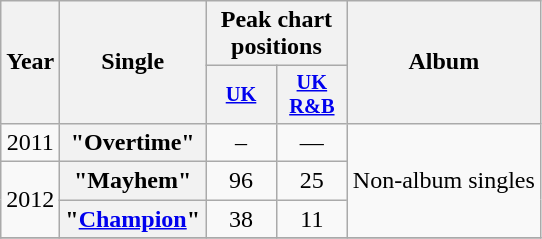<table class="wikitable plainrowheaders" style="text-align:center;">
<tr>
<th scope="col" rowspan="2">Year</th>
<th scope="col" rowspan="2">Single</th>
<th scope="col" colspan="2">Peak chart positions</th>
<th scope="col" rowspan="2">Album</th>
</tr>
<tr>
<th scope="col" style="width:3em;font-size:85%;"><a href='#'>UK</a><br></th>
<th scope="col" style="width:3em;font-size:85%;"><a href='#'>UK R&B</a><br></th>
</tr>
<tr>
<td>2011</td>
<th scope="row">"Overtime"</th>
<td>–</td>
<td>—</td>
<td rowspan="3">Non-album singles</td>
</tr>
<tr>
<td rowspan="2">2012</td>
<th scope="row">"Mayhem"</th>
<td>96</td>
<td>25</td>
</tr>
<tr>
<th scope="row">"<a href='#'>Champion</a>"</th>
<td>38</td>
<td>11</td>
</tr>
<tr>
</tr>
</table>
